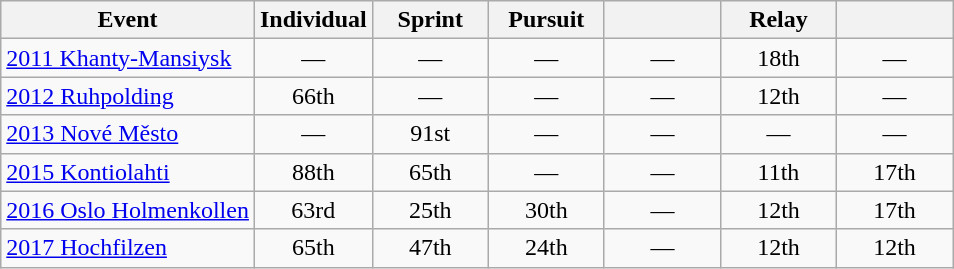<table class="wikitable" style="text-align: center;">
<tr ">
<th>Event</th>
<th style="width:70px;">Individual</th>
<th style="width:70px;">Sprint</th>
<th style="width:70px;">Pursuit</th>
<th style="width:70px;"></th>
<th style="width:70px;">Relay</th>
<th style="width:70px;"></th>
</tr>
<tr>
<td align=left> <a href='#'>2011 Khanty-Mansiysk</a></td>
<td>—</td>
<td>—</td>
<td>—</td>
<td>—</td>
<td>18th</td>
<td>—</td>
</tr>
<tr>
<td align=left> <a href='#'>2012 Ruhpolding</a></td>
<td>66th</td>
<td>—</td>
<td>—</td>
<td>—</td>
<td>12th</td>
<td>—</td>
</tr>
<tr>
<td align=left> <a href='#'>2013 Nové Město</a></td>
<td>—</td>
<td>91st</td>
<td>—</td>
<td>—</td>
<td>—</td>
<td>—</td>
</tr>
<tr>
<td align=left> <a href='#'>2015 Kontiolahti</a></td>
<td>88th</td>
<td>65th</td>
<td>—</td>
<td>—</td>
<td>11th</td>
<td>17th</td>
</tr>
<tr>
<td align=left> <a href='#'>2016 Oslo Holmenkollen</a></td>
<td>63rd</td>
<td>25th</td>
<td>30th</td>
<td>—</td>
<td>12th</td>
<td>17th</td>
</tr>
<tr>
<td align=left> <a href='#'>2017 Hochfilzen</a></td>
<td>65th</td>
<td>47th</td>
<td>24th</td>
<td>—</td>
<td>12th</td>
<td>12th</td>
</tr>
</table>
